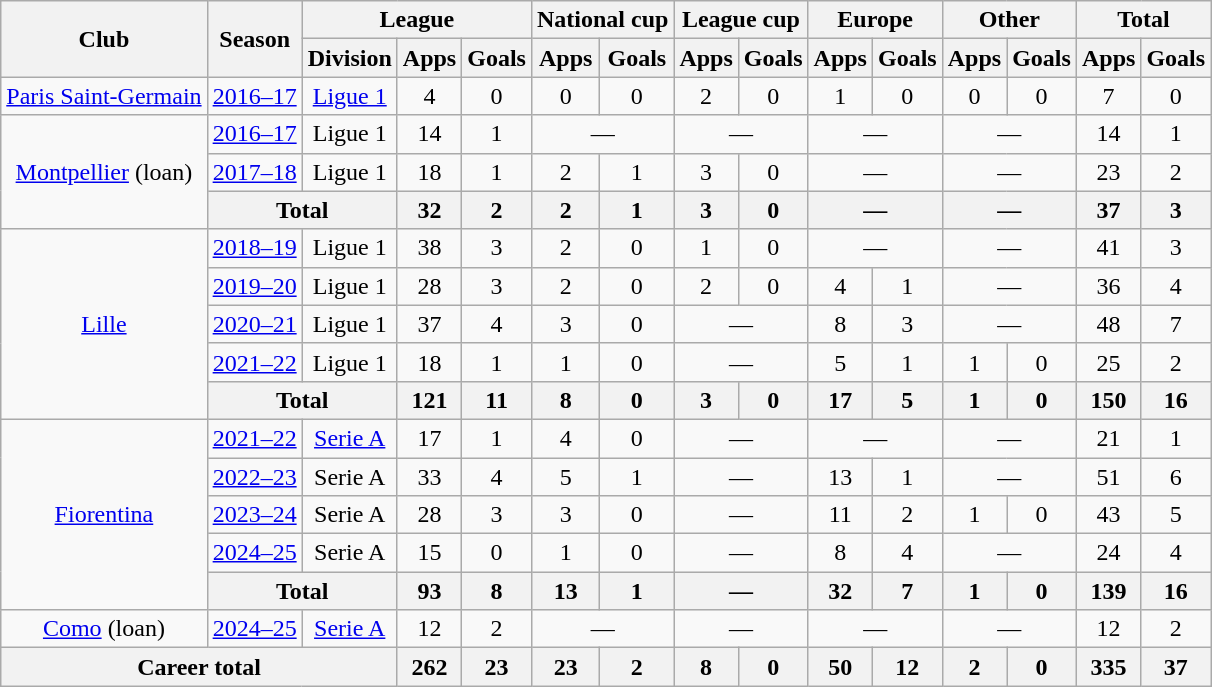<table class="wikitable" style="text-align:center">
<tr>
<th rowspan="2">Club</th>
<th rowspan="2">Season</th>
<th colspan="3">League</th>
<th colspan="2">National cup</th>
<th colspan="2">League cup</th>
<th colspan="2">Europe</th>
<th colspan="2">Other</th>
<th colspan="2">Total</th>
</tr>
<tr>
<th>Division</th>
<th>Apps</th>
<th>Goals</th>
<th>Apps</th>
<th>Goals</th>
<th>Apps</th>
<th>Goals</th>
<th>Apps</th>
<th>Goals</th>
<th>Apps</th>
<th>Goals</th>
<th>Apps</th>
<th>Goals</th>
</tr>
<tr>
<td><a href='#'>Paris Saint-Germain</a></td>
<td><a href='#'>2016–17</a></td>
<td><a href='#'>Ligue 1</a></td>
<td>4</td>
<td>0</td>
<td>0</td>
<td>0</td>
<td>2</td>
<td>0</td>
<td>1</td>
<td>0</td>
<td>0</td>
<td>0</td>
<td>7</td>
<td>0</td>
</tr>
<tr>
<td rowspan="3"><a href='#'>Montpellier</a> (loan)</td>
<td><a href='#'>2016–17</a></td>
<td>Ligue 1</td>
<td>14</td>
<td>1</td>
<td colspan="2">—</td>
<td colspan="2">—</td>
<td colspan="2">—</td>
<td colspan="2">—</td>
<td>14</td>
<td>1</td>
</tr>
<tr>
<td><a href='#'>2017–18</a></td>
<td>Ligue 1</td>
<td>18</td>
<td>1</td>
<td>2</td>
<td>1</td>
<td>3</td>
<td>0</td>
<td colspan="2">—</td>
<td colspan="2">—</td>
<td>23</td>
<td>2</td>
</tr>
<tr>
<th colspan="2">Total</th>
<th>32</th>
<th>2</th>
<th>2</th>
<th>1</th>
<th>3</th>
<th>0</th>
<th colspan="2">—</th>
<th colspan="2">—</th>
<th>37</th>
<th>3</th>
</tr>
<tr>
<td rowspan="5"><a href='#'>Lille</a></td>
<td><a href='#'>2018–19</a></td>
<td>Ligue 1</td>
<td>38</td>
<td>3</td>
<td>2</td>
<td>0</td>
<td>1</td>
<td>0</td>
<td colspan="2">—</td>
<td colspan="2">—</td>
<td>41</td>
<td>3</td>
</tr>
<tr>
<td><a href='#'>2019–20</a></td>
<td>Ligue 1</td>
<td>28</td>
<td>3</td>
<td>2</td>
<td>0</td>
<td>2</td>
<td>0</td>
<td>4</td>
<td>1</td>
<td colspan="2">—</td>
<td>36</td>
<td>4</td>
</tr>
<tr>
<td><a href='#'>2020–21</a></td>
<td>Ligue 1</td>
<td>37</td>
<td>4</td>
<td>3</td>
<td>0</td>
<td colspan="2">—</td>
<td>8</td>
<td>3</td>
<td colspan="2">—</td>
<td>48</td>
<td>7</td>
</tr>
<tr>
<td><a href='#'>2021–22</a></td>
<td>Ligue 1</td>
<td>18</td>
<td>1</td>
<td>1</td>
<td>0</td>
<td colspan="2">—</td>
<td>5</td>
<td>1</td>
<td>1</td>
<td>0</td>
<td>25</td>
<td>2</td>
</tr>
<tr>
<th colspan="2">Total</th>
<th>121</th>
<th>11</th>
<th>8</th>
<th>0</th>
<th>3</th>
<th>0</th>
<th>17</th>
<th>5</th>
<th>1</th>
<th>0</th>
<th>150</th>
<th>16</th>
</tr>
<tr>
<td rowspan="5"><a href='#'>Fiorentina</a></td>
<td><a href='#'>2021–22</a></td>
<td><a href='#'>Serie A</a></td>
<td>17</td>
<td>1</td>
<td>4</td>
<td>0</td>
<td colspan="2">—</td>
<td colspan="2">—</td>
<td colspan="2">—</td>
<td>21</td>
<td>1</td>
</tr>
<tr>
<td><a href='#'>2022–23</a></td>
<td>Serie A</td>
<td>33</td>
<td>4</td>
<td>5</td>
<td>1</td>
<td colspan="2">—</td>
<td>13</td>
<td>1</td>
<td colspan="2">—</td>
<td>51</td>
<td>6</td>
</tr>
<tr>
<td><a href='#'>2023–24</a></td>
<td>Serie A</td>
<td>28</td>
<td>3</td>
<td>3</td>
<td>0</td>
<td colspan="2">—</td>
<td>11</td>
<td>2</td>
<td>1</td>
<td>0</td>
<td>43</td>
<td>5</td>
</tr>
<tr>
<td><a href='#'>2024–25</a></td>
<td>Serie A</td>
<td>15</td>
<td>0</td>
<td>1</td>
<td>0</td>
<td colspan="2">—</td>
<td>8</td>
<td>4</td>
<td colspan="2">—</td>
<td>24</td>
<td>4</td>
</tr>
<tr>
<th colspan="2">Total</th>
<th>93</th>
<th>8</th>
<th>13</th>
<th>1</th>
<th colspan="2">—</th>
<th>32</th>
<th>7</th>
<th>1</th>
<th>0</th>
<th>139</th>
<th>16</th>
</tr>
<tr>
<td><a href='#'>Como</a> (loan)</td>
<td><a href='#'>2024–25</a></td>
<td><a href='#'>Serie A</a></td>
<td>12</td>
<td>2</td>
<td colspan="2">—</td>
<td colspan="2">—</td>
<td colspan="2">—</td>
<td colspan="2">—</td>
<td>12</td>
<td>2</td>
</tr>
<tr>
<th colspan="3">Career total</th>
<th>262</th>
<th>23</th>
<th>23</th>
<th>2</th>
<th>8</th>
<th>0</th>
<th>50</th>
<th>12</th>
<th>2</th>
<th>0</th>
<th>335</th>
<th>37</th>
</tr>
</table>
